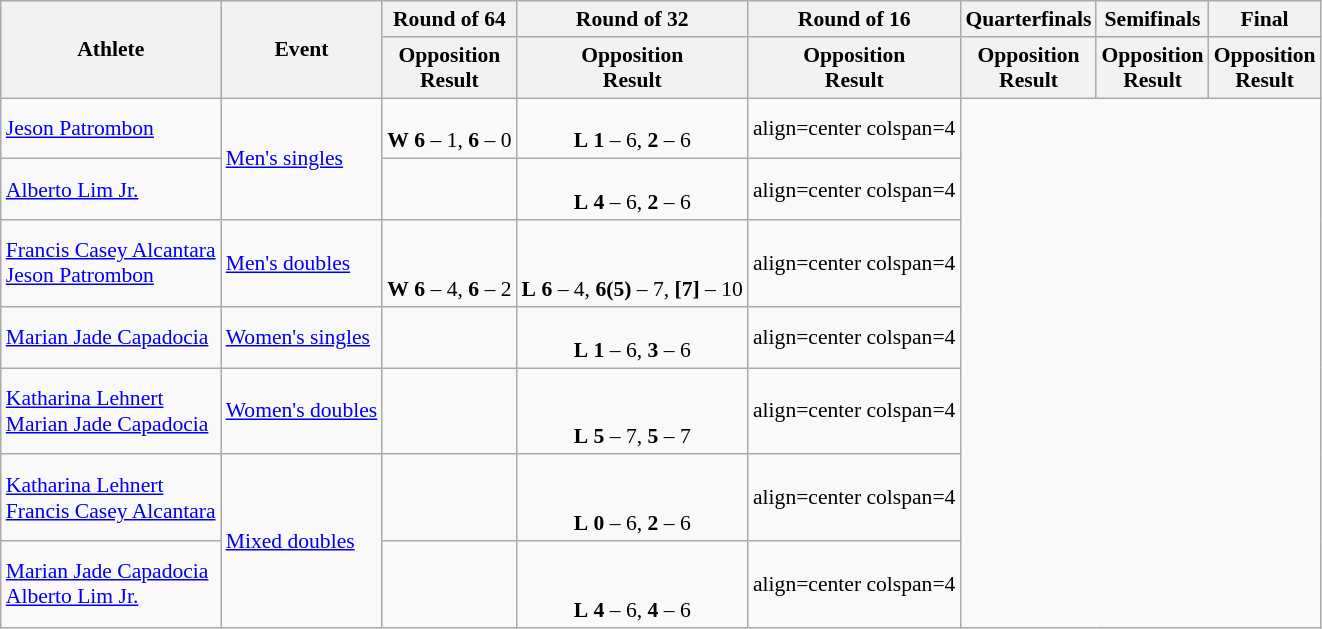<table class="wikitable" border="1" style="font-size:90%">
<tr>
<th rowspan=2>Athlete</th>
<th rowspan=2>Event</th>
<th>Round of 64</th>
<th>Round of 32</th>
<th>Round of 16</th>
<th>Quarterfinals</th>
<th>Semifinals</th>
<th>Final</th>
</tr>
<tr>
<th>Opposition<br>Result</th>
<th>Opposition<br>Result</th>
<th>Opposition<br>Result</th>
<th>Opposition<br>Result</th>
<th>Opposition<br>Result</th>
<th>Opposition<br>Result</th>
</tr>
<tr>
<td align=left><a href='#'>Jeson Patrombon</a></td>
<td rowspan=2 align=left><a href='#'>Men's singles</a></td>
<td align=center> <br> <strong>W</strong> <strong>6</strong> – 1, <strong>6</strong> – 0</td>
<td align=center> <br> <strong>L</strong> <strong>1</strong> – 6, <strong>2</strong> – 6</td>
<td>align=center colspan=4</td>
</tr>
<tr>
<td align=left><a href='#'>Alberto Lim Jr.</a></td>
<td></td>
<td align=center> <br> <strong>L</strong> <strong>4</strong> – 6, <strong>2</strong> – 6</td>
<td>align=center colspan=4</td>
</tr>
<tr>
<td align=left><a href='#'>Francis Casey Alcantara</a> <br> <a href='#'>Jeson Patrombon</a></td>
<td align=left><a href='#'>Men's doubles</a></td>
<td align=center> <br>  <br> <strong>W</strong> <strong>6</strong> – 4, <strong>6</strong> – 2</td>
<td align=center> <br>  <br> <strong>L</strong> <strong>6</strong> – 4, <strong>6(5)</strong> – 7, <strong>[7]</strong> – 10</td>
<td>align=center colspan=4</td>
</tr>
<tr>
<td align=left><a href='#'>Marian Jade Capadocia</a></td>
<td align=left><a href='#'>Women's singles</a></td>
<td></td>
<td align=center> <br> <strong>L</strong> <strong>1</strong> – 6, <strong>3</strong> – 6</td>
<td>align=center colspan=4</td>
</tr>
<tr>
<td align=left><a href='#'>Katharina Lehnert</a> <br> <a href='#'>Marian Jade Capadocia</a></td>
<td align=left><a href='#'>Women's doubles</a></td>
<td></td>
<td align=center> <br>   <br> <strong>L</strong> <strong>5</strong> – 7, <strong>5</strong> – 7</td>
<td>align=center colspan=4</td>
</tr>
<tr>
<td align=left><a href='#'>Katharina Lehnert</a> <br> <a href='#'>Francis Casey Alcantara</a></td>
<td rowspan=2 align=left><a href='#'>Mixed doubles</a></td>
<td></td>
<td align=center> <br>   <br> <strong>L</strong> <strong>0</strong> – 6, <strong>2</strong> – 6</td>
<td>align=center colspan=4</td>
</tr>
<tr>
<td align=left><a href='#'>Marian Jade Capadocia</a> <br> <a href='#'>Alberto Lim Jr.</a></td>
<td></td>
<td align=center> <br>   <br> <strong>L</strong> <strong>4</strong> – 6, <strong>4</strong> – 6</td>
<td>align=center colspan=4</td>
</tr>
</table>
